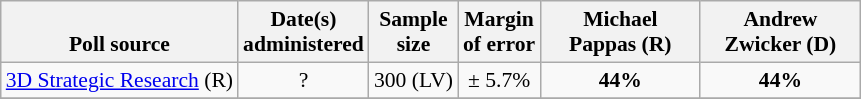<table class="wikitable" style="font-size:90%;text-align:center;">
<tr valign=bottom>
<th>Poll source</th>
<th>Date(s)<br>administered</th>
<th>Sample<br>size</th>
<th>Margin<br>of error</th>
<th style="width:100px;">Michael<br>Pappas (R)</th>
<th style="width:100px;">Andrew<br>Zwicker (D)</th>
</tr>
<tr>
<td style="text-align:left;"><a href='#'>3D Strategic Research</a> (R)</td>
<td>?</td>
<td>300 (LV)</td>
<td>± 5.7%</td>
<td><strong>44%</strong></td>
<td><strong>44%</strong></td>
</tr>
<tr>
</tr>
</table>
